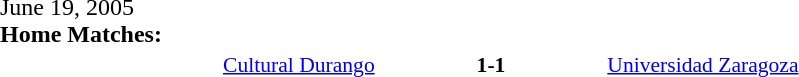<table width=100% cellspacing=1>
<tr>
<th width=20%></th>
<th width=12%></th>
<th width=20%></th>
<th></th>
</tr>
<tr>
<td>June 19, 2005<br><strong>Home Matches:</strong></td>
</tr>
<tr style=font-size:90%>
<td align=right><a href='#'>Cultural Durango</a></td>
<td align=center><strong>1-1</strong></td>
<td><a href='#'>Universidad Zaragoza</a></td>
</tr>
</table>
